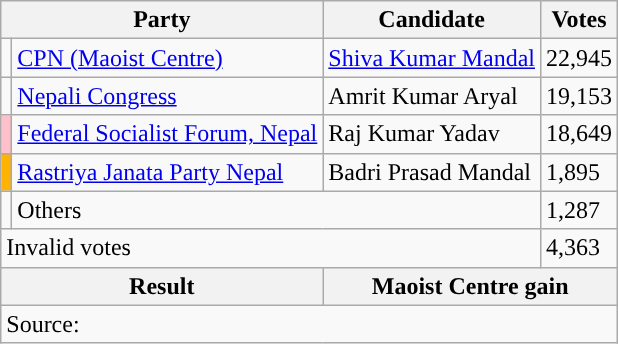<table class="wikitable">
<tr>
<th colspan="2">Party</th>
<th>Candidate</th>
<th>Votes</th>
</tr>
<tr>
<td style="background-color:"></td>
<td><a href='#'>CPN (Maoist Centre)</a></td>
<td><a href='#'>Shiva Kumar Mandal</a></td>
<td>22,945</td>
</tr>
<tr>
<td style="background-color:"></td>
<td><a href='#'>Nepali Congress</a></td>
<td>Amrit Kumar Aryal</td>
<td>19,153</td>
</tr>
<tr>
<td style="background-color:pink"></td>
<td><a href='#'>Federal Socialist Forum, Nepal</a></td>
<td>Raj Kumar Yadav</td>
<td>18,649</td>
</tr>
<tr>
<td style="background-color:#ffb300"></td>
<td><a href='#'>Rastriya Janata Party Nepal</a></td>
<td>Badri Prasad Mandal</td>
<td>1,895</td>
</tr>
<tr>
<td></td>
<td colspan="2">Others</td>
<td>1,287</td>
</tr>
<tr>
<td colspan="3">Invalid votes</td>
<td>4,363</td>
</tr>
<tr>
<th colspan="2">Result</th>
<th colspan="2">Maoist Centre gain</th>
</tr>
<tr>
<td colspan="4">Source: </td>
</tr>
</table>
